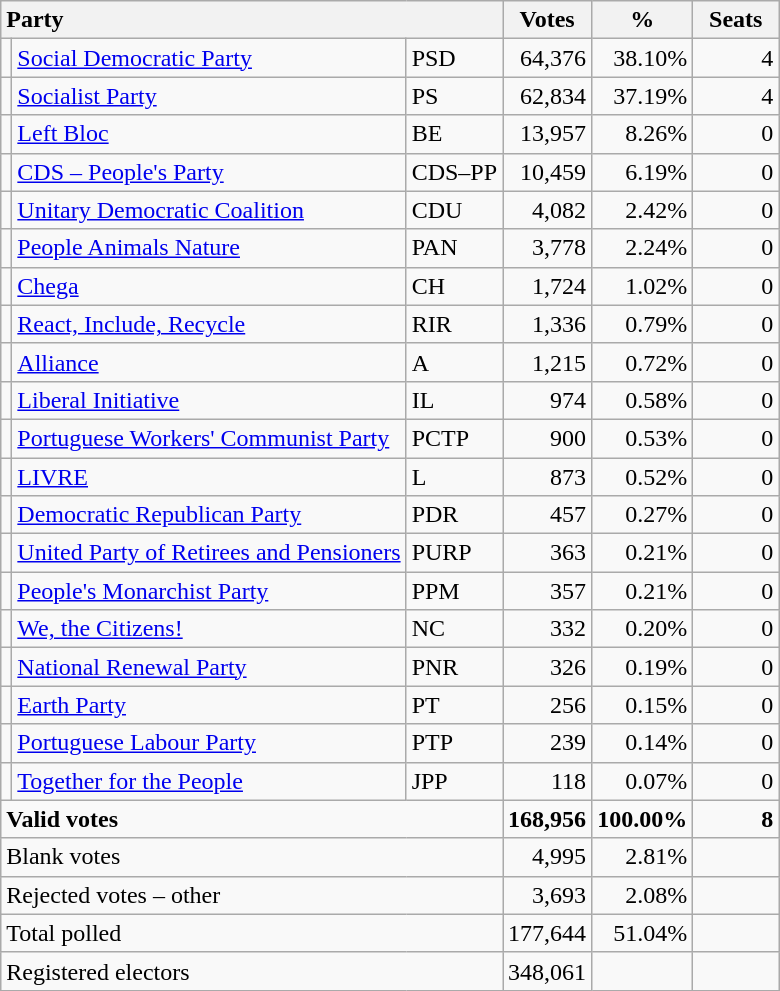<table class="wikitable" border="1" style="text-align:right;">
<tr>
<th style="text-align:left;" colspan=3>Party</th>
<th align=center width="50">Votes</th>
<th align=center width="50">%</th>
<th align=center width="50">Seats</th>
</tr>
<tr>
<td></td>
<td align=left><a href='#'>Social Democratic Party</a></td>
<td align=left>PSD</td>
<td>64,376</td>
<td>38.10%</td>
<td>4</td>
</tr>
<tr>
<td></td>
<td align=left><a href='#'>Socialist Party</a></td>
<td align=left>PS</td>
<td>62,834</td>
<td>37.19%</td>
<td>4</td>
</tr>
<tr>
<td></td>
<td align=left><a href='#'>Left Bloc</a></td>
<td align=left>BE</td>
<td>13,957</td>
<td>8.26%</td>
<td>0</td>
</tr>
<tr>
<td></td>
<td align=left><a href='#'>CDS – People's Party</a></td>
<td align=left style="white-space: nowrap;">CDS–PP</td>
<td>10,459</td>
<td>6.19%</td>
<td>0</td>
</tr>
<tr>
<td></td>
<td align=left style="white-space: nowrap;"><a href='#'>Unitary Democratic Coalition</a></td>
<td align=left>CDU</td>
<td>4,082</td>
<td>2.42%</td>
<td>0</td>
</tr>
<tr>
<td></td>
<td align=left><a href='#'>People Animals Nature</a></td>
<td align=left>PAN</td>
<td>3,778</td>
<td>2.24%</td>
<td>0</td>
</tr>
<tr>
<td></td>
<td align=left><a href='#'>Chega</a></td>
<td align=left>CH</td>
<td>1,724</td>
<td>1.02%</td>
<td>0</td>
</tr>
<tr>
<td></td>
<td align=left><a href='#'>React, Include, Recycle</a></td>
<td align=left>RIR</td>
<td>1,336</td>
<td>0.79%</td>
<td>0</td>
</tr>
<tr>
<td></td>
<td align=left><a href='#'>Alliance</a></td>
<td align=left>A</td>
<td>1,215</td>
<td>0.72%</td>
<td>0</td>
</tr>
<tr>
<td></td>
<td align=left><a href='#'>Liberal Initiative</a></td>
<td align=left>IL</td>
<td>974</td>
<td>0.58%</td>
<td>0</td>
</tr>
<tr>
<td></td>
<td align=left><a href='#'>Portuguese Workers' Communist Party</a></td>
<td align=left>PCTP</td>
<td>900</td>
<td>0.53%</td>
<td>0</td>
</tr>
<tr>
<td></td>
<td align=left><a href='#'>LIVRE</a></td>
<td align=left>L</td>
<td>873</td>
<td>0.52%</td>
<td>0</td>
</tr>
<tr>
<td></td>
<td align=left><a href='#'>Democratic Republican Party</a></td>
<td align=left>PDR</td>
<td>457</td>
<td>0.27%</td>
<td>0</td>
</tr>
<tr>
<td></td>
<td align=left><a href='#'>United Party of Retirees and Pensioners</a></td>
<td align=left>PURP</td>
<td>363</td>
<td>0.21%</td>
<td>0</td>
</tr>
<tr>
<td></td>
<td align=left><a href='#'>People's Monarchist Party</a></td>
<td align=left>PPM</td>
<td>357</td>
<td>0.21%</td>
<td>0</td>
</tr>
<tr>
<td></td>
<td align=left><a href='#'>We, the Citizens!</a></td>
<td align=left>NC</td>
<td>332</td>
<td>0.20%</td>
<td>0</td>
</tr>
<tr>
<td></td>
<td align=left><a href='#'>National Renewal Party</a></td>
<td align=left>PNR</td>
<td>326</td>
<td>0.19%</td>
<td>0</td>
</tr>
<tr>
<td></td>
<td align=left><a href='#'>Earth Party</a></td>
<td align=left>PT</td>
<td>256</td>
<td>0.15%</td>
<td>0</td>
</tr>
<tr>
<td></td>
<td align=left><a href='#'>Portuguese Labour Party</a></td>
<td align=left>PTP</td>
<td>239</td>
<td>0.14%</td>
<td>0</td>
</tr>
<tr>
<td></td>
<td align=left><a href='#'>Together for the People</a></td>
<td align=left>JPP</td>
<td>118</td>
<td>0.07%</td>
<td>0</td>
</tr>
<tr style="font-weight:bold">
<td align=left colspan=3>Valid votes</td>
<td>168,956</td>
<td>100.00%</td>
<td>8</td>
</tr>
<tr>
<td align=left colspan=3>Blank votes</td>
<td>4,995</td>
<td>2.81%</td>
<td></td>
</tr>
<tr>
<td align=left colspan=3>Rejected votes – other</td>
<td>3,693</td>
<td>2.08%</td>
<td></td>
</tr>
<tr>
<td align=left colspan=3>Total polled</td>
<td>177,644</td>
<td>51.04%</td>
<td></td>
</tr>
<tr>
<td align=left colspan=3>Registered electors</td>
<td>348,061</td>
<td></td>
<td></td>
</tr>
</table>
